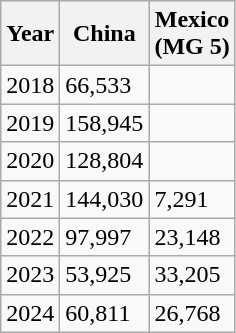<table class="wikitable">
<tr>
<th>Year</th>
<th>China</th>
<th>Mexico<br>(MG 5)</th>
</tr>
<tr>
<td>2018</td>
<td>66,533</td>
<td></td>
</tr>
<tr>
<td>2019</td>
<td>158,945</td>
<td></td>
</tr>
<tr>
<td>2020</td>
<td>128,804</td>
<td></td>
</tr>
<tr>
<td>2021</td>
<td>144,030</td>
<td>7,291</td>
</tr>
<tr>
<td>2022</td>
<td>97,997</td>
<td>23,148</td>
</tr>
<tr>
<td>2023</td>
<td>53,925</td>
<td>33,205</td>
</tr>
<tr>
<td>2024</td>
<td>60,811</td>
<td>26,768</td>
</tr>
</table>
